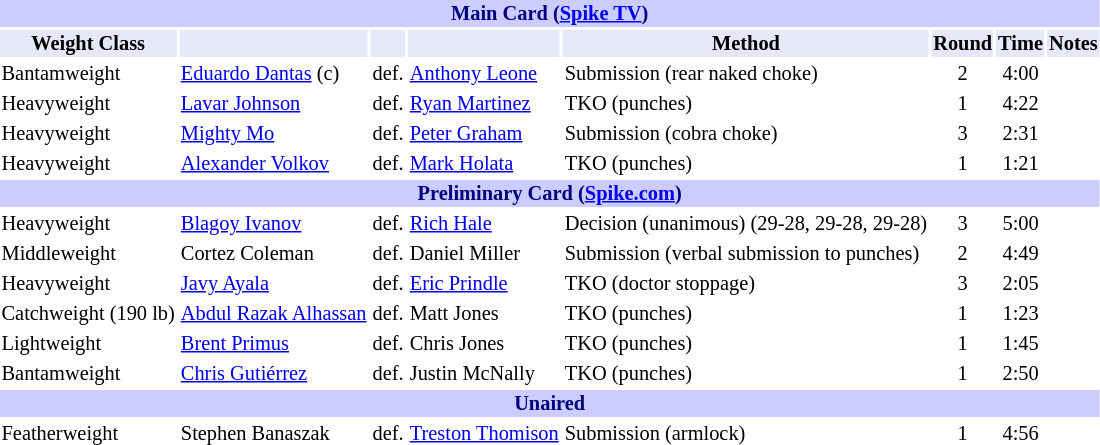<table class="toccolours" style="font-size: 85%;">
<tr>
<th colspan="8" style="background:#ccf; color:navy; text-align:center;"><strong>Main Card (<a href='#'>Spike TV</a>)</strong></th>
</tr>
<tr>
<th style="background:#e6e8fa; color:#000; text-align:center;">Weight Class</th>
<th style="background:#e6e8fa; color:#000; text-align:center;"></th>
<th style="background:#e6e8fa; color:#000; text-align:center;"></th>
<th style="background:#e6e8fa; color:#000; text-align:center;"></th>
<th style="background:#e6e8fa; color:#000; text-align:center;">Method</th>
<th style="background:#e6e8fa; color:#000; text-align:center;">Round</th>
<th style="background:#e6e8fa; color:#000; text-align:center;">Time</th>
<th style="background:#e6e8fa; color:#000; text-align:center;">Notes</th>
</tr>
<tr>
<td>Bantamweight</td>
<td><a href='#'>Eduardo Dantas</a> (c)</td>
<td align=center>def.</td>
<td><a href='#'>Anthony Leone</a></td>
<td>Submission (rear naked choke)</td>
<td align=center>2</td>
<td align=center>4:00</td>
<td></td>
</tr>
<tr>
<td>Heavyweight</td>
<td><a href='#'>Lavar Johnson</a></td>
<td align=center>def.</td>
<td><a href='#'>Ryan Martinez</a></td>
<td>TKO (punches)</td>
<td align=center>1</td>
<td align=center>4:22</td>
<td></td>
</tr>
<tr>
<td>Heavyweight</td>
<td><a href='#'>Mighty Mo</a></td>
<td align=center>def.</td>
<td><a href='#'>Peter Graham</a></td>
<td>Submission (cobra choke)</td>
<td align=center>3</td>
<td align=center>2:31</td>
<td></td>
</tr>
<tr>
<td>Heavyweight</td>
<td><a href='#'>Alexander Volkov</a></td>
<td align=center>def.</td>
<td><a href='#'>Mark Holata</a></td>
<td>TKO (punches)</td>
<td align=center>1</td>
<td align=center>1:21</td>
<td></td>
</tr>
<tr>
<th colspan="8" style="background:#ccf; color:navy; text-align:center;"><strong>Preliminary Card (<a href='#'>Spike.com</a>)</strong></th>
</tr>
<tr>
<td>Heavyweight</td>
<td><a href='#'>Blagoy Ivanov</a></td>
<td align=center>def.</td>
<td><a href='#'>Rich Hale</a></td>
<td>Decision (unanimous) (29-28, 29-28, 29-28)</td>
<td align=center>3</td>
<td align=center>5:00</td>
<td></td>
</tr>
<tr>
<td>Middleweight</td>
<td>Cortez Coleman</td>
<td align=center>def.</td>
<td>Daniel Miller</td>
<td>Submission (verbal submission to punches)</td>
<td align=center>2</td>
<td align=center>4:49</td>
<td></td>
</tr>
<tr>
<td>Heavyweight</td>
<td><a href='#'>Javy Ayala</a></td>
<td align=center>def.</td>
<td><a href='#'>Eric Prindle</a></td>
<td>TKO (doctor stoppage)</td>
<td align=center>3</td>
<td align=center>2:05</td>
<td></td>
</tr>
<tr>
<td>Catchweight (190 lb)</td>
<td><a href='#'>Abdul Razak Alhassan</a></td>
<td align=center>def.</td>
<td>Matt Jones</td>
<td>TKO (punches)</td>
<td align=center>1</td>
<td align=center>1:23</td>
<td></td>
</tr>
<tr>
<td>Lightweight</td>
<td><a href='#'>Brent Primus</a></td>
<td align=center>def.</td>
<td>Chris Jones</td>
<td>TKO (punches)</td>
<td align=center>1</td>
<td align=center>1:45</td>
<td></td>
</tr>
<tr>
<td>Bantamweight</td>
<td><a href='#'>Chris Gutiérrez</a></td>
<td align=center>def.</td>
<td>Justin McNally</td>
<td>TKO (punches)</td>
<td align=center>1</td>
<td align=center>2:50</td>
<td></td>
</tr>
<tr>
<th colspan="8" style="background:#ccf; color:navy; text-align:center;"><strong>Unaired</strong></th>
</tr>
<tr>
<td>Featherweight</td>
<td>Stephen Banaszak</td>
<td align=center>def.</td>
<td><a href='#'>Treston Thomison</a></td>
<td>Submission (armlock)</td>
<td align=center>1</td>
<td align=center>4:56</td>
<td></td>
</tr>
</table>
